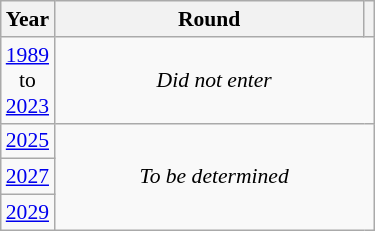<table class="wikitable" style="text-align: center; font-size:90%">
<tr>
<th>Year</th>
<th style="width:200px">Round</th>
<th></th>
</tr>
<tr>
<td><a href='#'>1989</a><br>to<br><a href='#'>2023</a></td>
<td colspan="2"><em>Did not enter</em></td>
</tr>
<tr>
<td><a href='#'>2025</a></td>
<td colspan="2" rowspan="3"><em>To be determined</em></td>
</tr>
<tr>
<td><a href='#'>2027</a></td>
</tr>
<tr>
<td><a href='#'>2029</a></td>
</tr>
</table>
